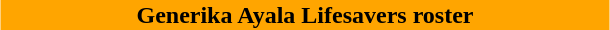<table class="toccolours" align="center" width="410px">
<tr>
<th style="background:orange"><span> Generika Ayala Lifesavers roster </span></th>
</tr>
<tr>
<td><div><br>






</div></td>
</tr>
</table>
